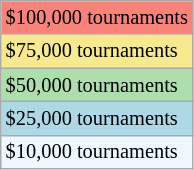<table class="wikitable" style="font-size:85%">
<tr style="background:#f88379;">
<td>$100,000 tournaments</td>
</tr>
<tr style="background:#f7e98e;">
<td>$75,000 tournaments</td>
</tr>
<tr style="background:#addfad;">
<td>$50,000 tournaments</td>
</tr>
<tr style="background:lightblue;">
<td>$25,000 tournaments</td>
</tr>
<tr style="background:#f0f8ff;">
<td>$10,000 tournaments</td>
</tr>
</table>
